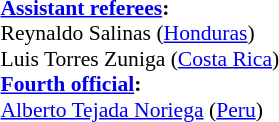<table width=100% style="font-size: 90%">
<tr>
<td><br><strong><a href='#'>Assistant referees</a>:</strong>
<br>Reynaldo Salinas (<a href='#'>Honduras</a>)
<br>Luis Torres Zuniga (<a href='#'>Costa Rica</a>)
<br><strong><a href='#'>Fourth official</a>:</strong>
<br><a href='#'>Alberto Tejada Noriega</a> (<a href='#'>Peru</a>)</td>
</tr>
</table>
